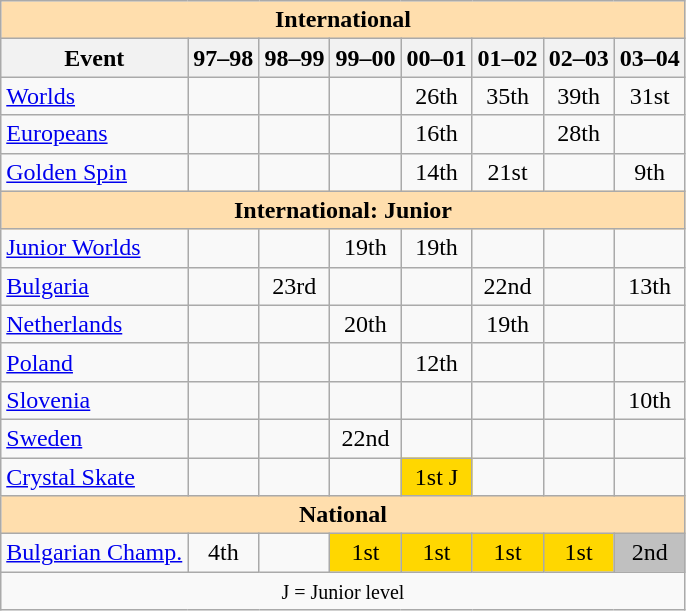<table class="wikitable" style="text-align:center">
<tr>
<th style="background-color: #ffdead; " colspan=8 align=center>International</th>
</tr>
<tr>
<th>Event</th>
<th>97–98</th>
<th>98–99</th>
<th>99–00</th>
<th>00–01</th>
<th>01–02</th>
<th>02–03</th>
<th>03–04</th>
</tr>
<tr>
<td align=left><a href='#'>Worlds</a></td>
<td></td>
<td></td>
<td></td>
<td>26th</td>
<td>35th</td>
<td>39th</td>
<td>31st</td>
</tr>
<tr>
<td align=left><a href='#'>Europeans</a></td>
<td></td>
<td></td>
<td></td>
<td>16th</td>
<td></td>
<td>28th</td>
<td></td>
</tr>
<tr>
<td align=left><a href='#'>Golden Spin</a></td>
<td></td>
<td></td>
<td></td>
<td>14th</td>
<td>21st</td>
<td></td>
<td>9th</td>
</tr>
<tr>
<th style="background-color: #ffdead; " colspan=8 align=center>International: Junior</th>
</tr>
<tr>
<td align=left><a href='#'>Junior Worlds</a></td>
<td></td>
<td></td>
<td>19th</td>
<td>19th</td>
<td></td>
<td></td>
<td></td>
</tr>
<tr>
<td align=left> <a href='#'>Bulgaria</a></td>
<td></td>
<td>23rd</td>
<td></td>
<td></td>
<td>22nd</td>
<td></td>
<td>13th</td>
</tr>
<tr>
<td align=left> <a href='#'>Netherlands</a></td>
<td></td>
<td></td>
<td>20th</td>
<td></td>
<td>19th</td>
<td></td>
<td></td>
</tr>
<tr>
<td align=left> <a href='#'>Poland</a></td>
<td></td>
<td></td>
<td></td>
<td>12th</td>
<td></td>
<td></td>
<td></td>
</tr>
<tr>
<td align=left> <a href='#'>Slovenia</a></td>
<td></td>
<td></td>
<td></td>
<td></td>
<td></td>
<td></td>
<td>10th</td>
</tr>
<tr>
<td align=left> <a href='#'>Sweden</a></td>
<td></td>
<td></td>
<td>22nd</td>
<td></td>
<td></td>
<td></td>
<td></td>
</tr>
<tr>
<td align=left><a href='#'>Crystal Skate</a></td>
<td></td>
<td></td>
<td></td>
<td bgcolor=gold>1st J</td>
<td></td>
<td></td>
<td></td>
</tr>
<tr>
<th style="background-color: #ffdead; " colspan=8 align=center>National</th>
</tr>
<tr>
<td align=left><a href='#'>Bulgarian Champ.</a></td>
<td>4th</td>
<td></td>
<td bgcolor=gold>1st</td>
<td bgcolor=gold>1st</td>
<td bgcolor=gold>1st</td>
<td bgcolor=gold>1st</td>
<td bgcolor=silver>2nd</td>
</tr>
<tr>
<td colspan=8 align=center><small> J = Junior level </small></td>
</tr>
</table>
